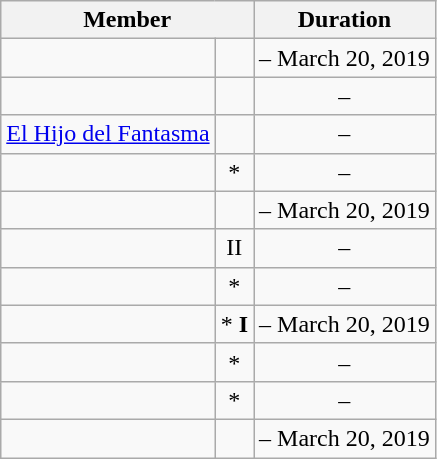<table class="wikitable sortable" style="text-align:center;">
<tr>
<th colspan="2">Member</th>
<th>Duration</th>
</tr>
<tr>
<td></td>
<td></td>
<td> – March 20, 2019</td>
</tr>
<tr>
<td></td>
<td></td>
<td> – </td>
</tr>
<tr>
<td><a href='#'>El Hijo del Fantasma</a></td>
<td></td>
<td> – </td>
</tr>
<tr>
<td></td>
<td>*</td>
<td> – </td>
</tr>
<tr>
<td></td>
<td></td>
<td> – March 20, 2019</td>
</tr>
<tr>
<td></td>
<td>II</td>
<td> – </td>
</tr>
<tr>
<td></td>
<td>*</td>
<td> – </td>
</tr>
<tr>
<td></td>
<td>* <strong>I</strong></td>
<td> – March 20, 2019</td>
</tr>
<tr>
<td></td>
<td>*</td>
<td> – </td>
</tr>
<tr>
<td></td>
<td>*</td>
<td> – </td>
</tr>
<tr>
<td></td>
<td></td>
<td> – March 20, 2019</td>
</tr>
</table>
